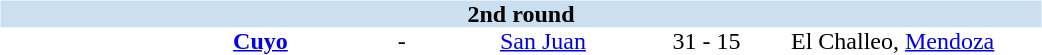<table table width=700>
<tr>
<td width=700 valign="top"><br><table border=0 cellspacing=0 cellpadding=0 style="font-size: 100%; border-collapse: collapse;" width=100%>
<tr bgcolor="#CADFF0">
<td style="font-size:100%"; align="center" colspan="6"><strong>2nd round</strong></td>
</tr>
<tr align=center bgcolor=#FFFFFF>
<td width=90></td>
<td width=170><strong><a href='#'>Cuyo</a></strong></td>
<td width=20>-</td>
<td width=170><a href='#'>San Juan</a></td>
<td width=50>31 - 15</td>
<td width=200>El Challeo, <a href='#'>Mendoza</a></td>
</tr>
</table>
</td>
</tr>
</table>
